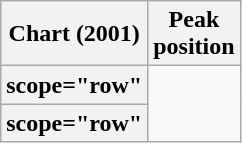<table class="wikitable plainrowheaders sortable">
<tr>
<th scope="col">Chart (2001)</th>
<th scope="col">Peak<br>position</th>
</tr>
<tr>
<th>scope="row" </th>
</tr>
<tr>
<th>scope="row" </th>
</tr>
</table>
